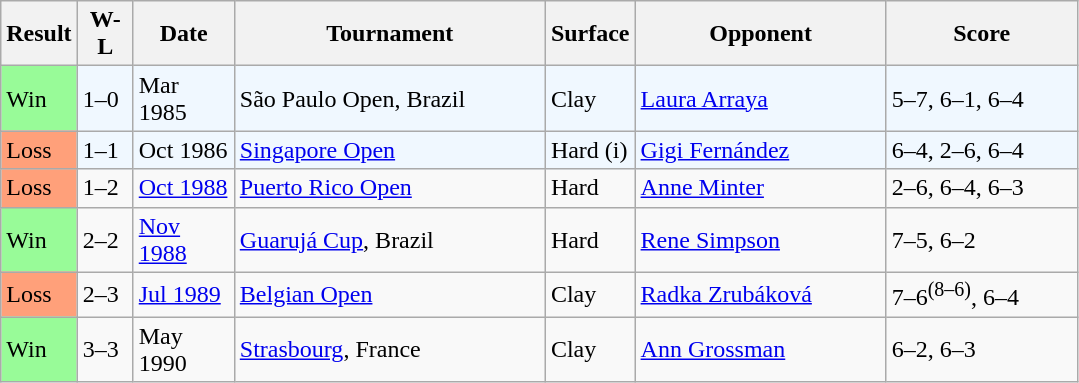<table class="sortable wikitable">
<tr>
<th>Result</th>
<th style="width:30px">W-L</th>
<th style="width:60px">Date</th>
<th style="width:200px">Tournament</th>
<th style="width:50px">Surface</th>
<th style="width:160px">Opponent</th>
<th style="width:120px" class="unsortable">Score</th>
</tr>
<tr style="background:#f0f8ff;">
<td style="background:#98fb98;">Win</td>
<td>1–0</td>
<td>Mar 1985</td>
<td>São Paulo Open, Brazil</td>
<td>Clay</td>
<td> <a href='#'>Laura Arraya</a></td>
<td>5–7, 6–1, 6–4</td>
</tr>
<tr style="background:#f0f8ff;">
<td style="background:#ffa07a;">Loss</td>
<td>1–1</td>
<td>Oct 1986</td>
<td><a href='#'>Singapore Open</a></td>
<td>Hard (i)</td>
<td> <a href='#'>Gigi Fernández</a></td>
<td>6–4, 2–6, 6–4</td>
</tr>
<tr style="background:6cf;">
<td style="background:#ffa07a;">Loss</td>
<td>1–2</td>
<td><a href='#'>Oct 1988</a></td>
<td><a href='#'>Puerto Rico Open</a></td>
<td>Hard</td>
<td> <a href='#'>Anne Minter</a></td>
<td>2–6, 6–4, 6–3</td>
</tr>
<tr style="background:6cf;">
<td style="background:#98fb98;">Win</td>
<td>2–2</td>
<td><a href='#'>Nov 1988</a></td>
<td><a href='#'>Guarujá Cup</a>, Brazil</td>
<td>Hard</td>
<td> <a href='#'>Rene Simpson</a></td>
<td>7–5, 6–2</td>
</tr>
<tr style="background:6cf;">
<td style="background:#ffa07a;">Loss</td>
<td>2–3</td>
<td><a href='#'>Jul 1989</a></td>
<td><a href='#'>Belgian Open</a></td>
<td>Clay</td>
<td> <a href='#'>Radka Zrubáková</a></td>
<td>7–6<sup>(8–6)</sup>, 6–4</td>
</tr>
<tr style="background:6cf;">
<td style="background:#98fb98;">Win</td>
<td>3–3</td>
<td>May 1990</td>
<td><a href='#'>Strasbourg</a>, France</td>
<td>Clay</td>
<td> <a href='#'>Ann Grossman</a></td>
<td>6–2, 6–3</td>
</tr>
</table>
